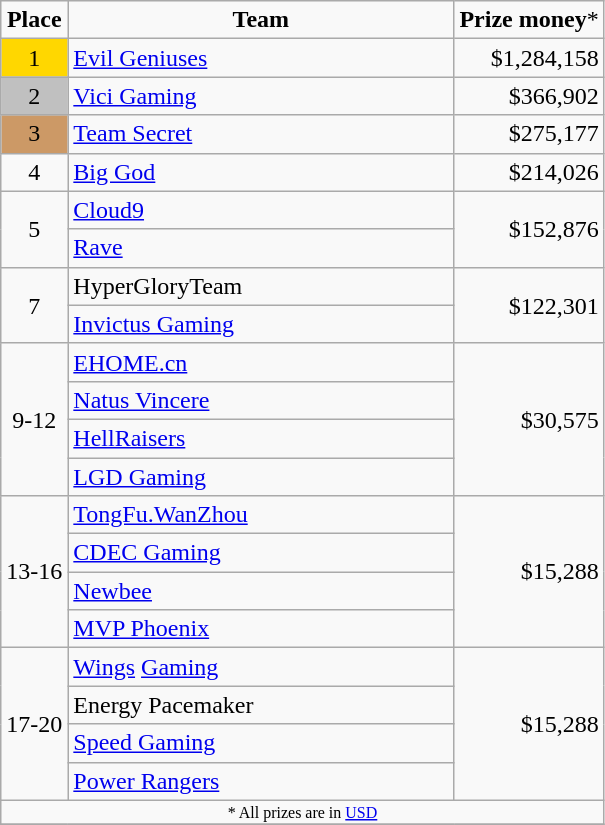<table class="wikitable" style="text-align:left">
<tr>
<td style="text-align:center"><strong>Place</strong></td>
<td style="text-align:center; width: 250px;"><strong>Team</strong></td>
<td style="text-align:center"><strong>Prize money</strong>*</td>
</tr>
<tr>
<td style="text-align:center; background:gold;">1</td>
<td><a href='#'>Evil Geniuses</a></td>
<td style="text-align:right">$1,284,158</td>
</tr>
<tr>
<td style="text-align:center; background:silver;">2</td>
<td><a href='#'>Vici Gaming</a></td>
<td style="text-align:right">$366,902</td>
</tr>
<tr>
<td style="text-align:center; background:#c96;">3</td>
<td><a href='#'>Team Secret</a></td>
<td style="text-align:right">$275,177</td>
</tr>
<tr>
<td style="text-align:center">4</td>
<td><a href='#'>Big God</a></td>
<td style="text-align:right">$214,026</td>
</tr>
<tr>
<td style="text-align:center" rowspan="2">5</td>
<td><a href='#'>Cloud9</a></td>
<td rowspan="2" style="text-align:right">$152,876</td>
</tr>
<tr>
<td><a href='#'>Rave</a></td>
</tr>
<tr>
<td style="text-align:center" rowspan="2">7</td>
<td>HyperGloryTeam</td>
<td rowspan="2" style="text-align:right">$122,301</td>
</tr>
<tr>
<td><a href='#'>Invictus Gaming</a></td>
</tr>
<tr>
<td style="text-align:center" rowspan="4">9-12</td>
<td><a href='#'>EHOME.cn</a></td>
<td rowspan="4" style="text-align:right">$30,575</td>
</tr>
<tr>
<td><a href='#'>Natus Vincere</a></td>
</tr>
<tr>
<td><a href='#'>HellRaisers</a></td>
</tr>
<tr>
<td><a href='#'>LGD Gaming</a></td>
</tr>
<tr>
<td style="text-align:center" rowspan="4">13-16</td>
<td><a href='#'>TongFu.WanZhou</a></td>
<td rowspan="4" style="text-align:right">$15,288</td>
</tr>
<tr>
<td><a href='#'>CDEC Gaming</a></td>
</tr>
<tr>
<td><a href='#'>Newbee</a></td>
</tr>
<tr>
<td><a href='#'>MVP Phoenix</a></td>
</tr>
<tr>
<td style="text-align:center" rowspan="4">17-20</td>
<td><a href='#'>Wings</a> <a href='#'>Gaming</a></td>
<td rowspan="4" style="text-align:right">$15,288</td>
</tr>
<tr>
<td>Energy Pacemaker</td>
</tr>
<tr>
<td><a href='#'>Speed Gaming</a></td>
</tr>
<tr>
<td><a href='#'>Power Rangers</a></td>
</tr>
<tr>
<td align="center" colspan="6" style="font-size: 8pt">* All prizes are in <a href='#'>USD</a></td>
</tr>
<tr>
</tr>
</table>
